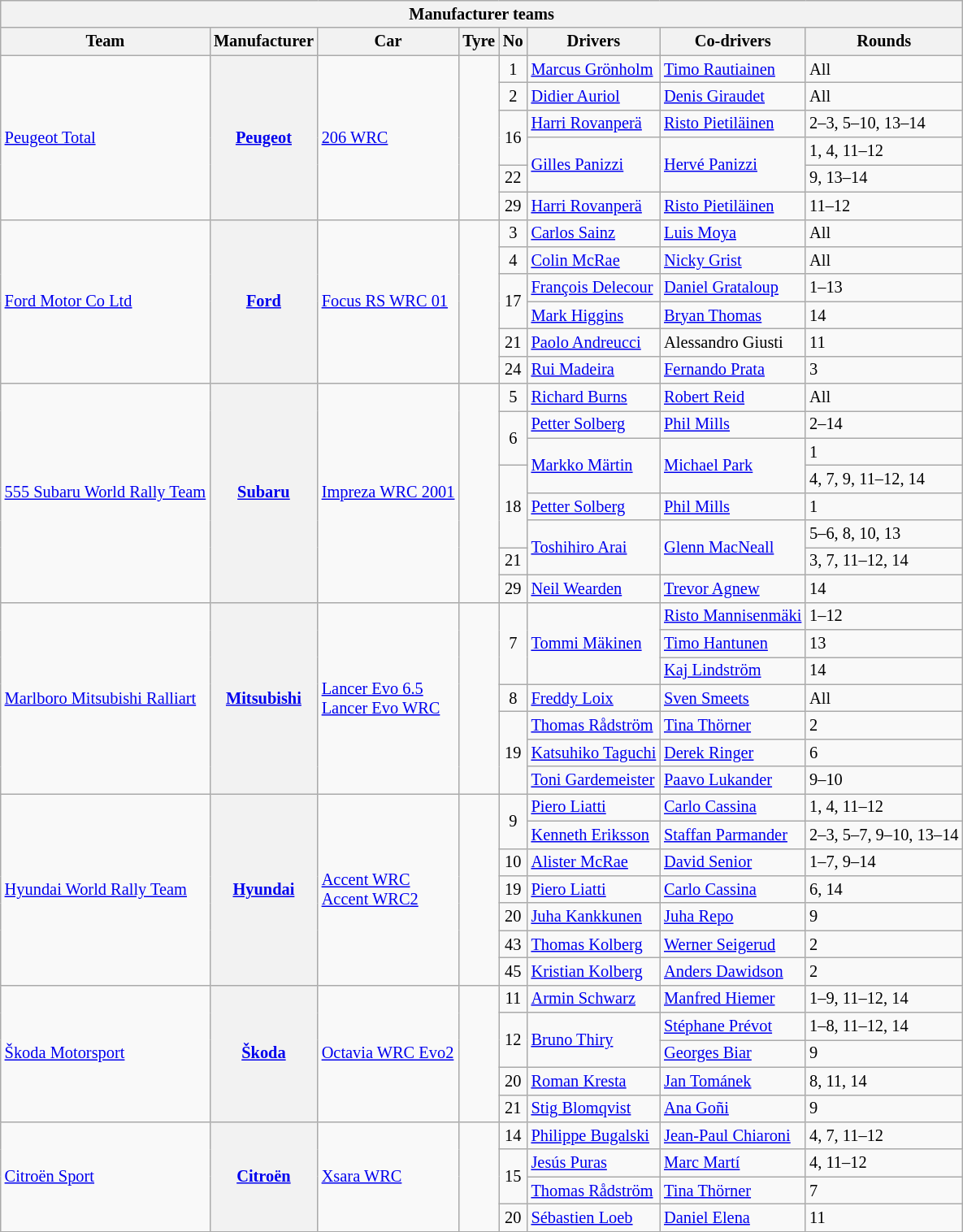<table class="wikitable" style="font-size: 85%">
<tr>
<th colspan="11">Manufacturer teams</th>
</tr>
<tr>
<th>Team</th>
<th>Manufacturer</th>
<th>Car</th>
<th>Tyre</th>
<th>No</th>
<th>Drivers</th>
<th><strong>Co-drivers</strong></th>
<th>Rounds</th>
</tr>
<tr>
<td rowspan="6"> <a href='#'>Peugeot Total</a></td>
<th rowspan="6"><a href='#'>Peugeot</a></th>
<td rowspan="6"><a href='#'>206 WRC</a></td>
<td rowspan="6" align="center"></td>
<td align="center">1</td>
<td nowrap> <a href='#'>Marcus Grönholm</a></td>
<td nowrap> <a href='#'>Timo Rautiainen</a></td>
<td>All</td>
</tr>
<tr>
<td align="center">2</td>
<td> <a href='#'>Didier Auriol</a></td>
<td> <a href='#'>Denis Giraudet</a></td>
<td>All</td>
</tr>
<tr>
<td align="center" rowspan="2">16</td>
<td> <a href='#'>Harri Rovanperä</a></td>
<td> <a href='#'>Risto Pietiläinen</a></td>
<td>2–3, 5–10, 13–14</td>
</tr>
<tr>
<td rowspan="2"> <a href='#'>Gilles Panizzi</a></td>
<td rowspan="2"> <a href='#'>Hervé Panizzi</a></td>
<td>1, 4, 11–12</td>
</tr>
<tr>
<td align="center">22</td>
<td>9, 13–14</td>
</tr>
<tr>
<td align="center">29</td>
<td> <a href='#'>Harri Rovanperä</a></td>
<td> <a href='#'>Risto Pietiläinen</a></td>
<td>11–12</td>
</tr>
<tr>
<td rowspan="6"> <a href='#'>Ford Motor Co Ltd</a></td>
<th rowspan="6"><a href='#'>Ford</a></th>
<td rowspan="6"><a href='#'>Focus RS WRC 01</a></td>
<td rowspan="6" align="center"></td>
<td align="center">3</td>
<td> <a href='#'>Carlos Sainz</a></td>
<td> <a href='#'>Luis Moya</a></td>
<td>All</td>
</tr>
<tr>
<td align="center">4</td>
<td> <a href='#'>Colin McRae</a></td>
<td> <a href='#'>Nicky Grist</a></td>
<td>All</td>
</tr>
<tr>
<td align="center" rowspan="2">17</td>
<td> <a href='#'>François Delecour</a></td>
<td> <a href='#'>Daniel Grataloup</a></td>
<td>1–13</td>
</tr>
<tr>
<td> <a href='#'>Mark Higgins</a></td>
<td> <a href='#'>Bryan Thomas</a></td>
<td>14</td>
</tr>
<tr>
<td align="center">21</td>
<td> <a href='#'>Paolo Andreucci</a></td>
<td> Alessandro Giusti</td>
<td>11</td>
</tr>
<tr>
<td align="center">24</td>
<td> <a href='#'>Rui Madeira</a></td>
<td> <a href='#'>Fernando Prata</a></td>
<td>3</td>
</tr>
<tr>
<td rowspan="8" nowrap> <a href='#'>555 Subaru World Rally Team</a></td>
<th rowspan="8"><a href='#'>Subaru</a></th>
<td rowspan="8" nowrap><a href='#'>Impreza WRC 2001</a></td>
<td rowspan="8" align="center"></td>
<td align="center">5</td>
<td> <a href='#'>Richard Burns</a></td>
<td> <a href='#'>Robert Reid</a></td>
<td>All</td>
</tr>
<tr>
<td rowspan="2" align="center">6</td>
<td> <a href='#'>Petter Solberg</a></td>
<td> <a href='#'>Phil Mills</a></td>
<td>2–14</td>
</tr>
<tr>
<td rowspan="2"> <a href='#'>Markko Märtin</a></td>
<td rowspan="2"> <a href='#'>Michael Park</a></td>
<td>1</td>
</tr>
<tr>
<td rowspan="3" align="center">18</td>
<td>4, 7, 9, 11–12, 14</td>
</tr>
<tr>
<td> <a href='#'>Petter Solberg</a></td>
<td> <a href='#'>Phil Mills</a></td>
<td>1</td>
</tr>
<tr>
<td rowspan="2"> <a href='#'>Toshihiro Arai</a></td>
<td rowspan="2"> <a href='#'>Glenn MacNeall</a></td>
<td>5–6, 8, 10, 13</td>
</tr>
<tr>
<td align="center">21</td>
<td>3, 7, 11–12, 14</td>
</tr>
<tr>
<td align="center">29</td>
<td> <a href='#'>Neil Wearden</a></td>
<td> <a href='#'>Trevor Agnew</a></td>
<td>14</td>
</tr>
<tr>
<td rowspan="7"> <a href='#'>Marlboro Mitsubishi Ralliart</a></td>
<th rowspan="7"><a href='#'>Mitsubishi</a></th>
<td rowspan="7" nowrap><a href='#'>Lancer Evo 6.5</a><br><a href='#'>Lancer Evo WRC</a></td>
<td rowspan="7" align="center"></td>
<td rowspan="3" align="center">7</td>
<td rowspan="3"> <a href='#'>Tommi Mäkinen</a></td>
<td nowrap> <a href='#'>Risto Mannisenmäki</a></td>
<td>1–12</td>
</tr>
<tr>
<td> <a href='#'>Timo Hantunen</a></td>
<td>13</td>
</tr>
<tr>
<td> <a href='#'>Kaj Lindström</a></td>
<td>14</td>
</tr>
<tr>
<td align="center">8</td>
<td> <a href='#'>Freddy Loix</a></td>
<td> <a href='#'>Sven Smeets</a></td>
<td>All</td>
</tr>
<tr>
<td rowspan="3" align="center">19</td>
<td> <a href='#'>Thomas Rådström</a></td>
<td> <a href='#'>Tina Thörner</a></td>
<td>2</td>
</tr>
<tr>
<td> <a href='#'>Katsuhiko Taguchi</a></td>
<td> <a href='#'>Derek Ringer</a></td>
<td>6</td>
</tr>
<tr>
<td nowrap> <a href='#'>Toni Gardemeister</a></td>
<td> <a href='#'>Paavo Lukander</a></td>
<td>9–10</td>
</tr>
<tr>
<td rowspan="7"> <a href='#'>Hyundai World Rally Team</a></td>
<th rowspan="7"><a href='#'>Hyundai</a></th>
<td rowspan="7"><a href='#'>Accent WRC</a><br><a href='#'>Accent WRC2</a></td>
<td rowspan="7" align="center"></td>
<td rowspan="2" align="center">9</td>
<td> <a href='#'>Piero Liatti</a></td>
<td> <a href='#'>Carlo Cassina</a></td>
<td>1, 4, 11–12</td>
</tr>
<tr>
<td> <a href='#'>Kenneth Eriksson</a></td>
<td> <a href='#'>Staffan Parmander</a></td>
<td>2–3, 5–7, 9–10, 13–14</td>
</tr>
<tr>
<td align="center">10</td>
<td> <a href='#'>Alister McRae</a></td>
<td> <a href='#'>David Senior</a></td>
<td>1–7, 9–14</td>
</tr>
<tr>
<td align="center">19</td>
<td> <a href='#'>Piero Liatti</a></td>
<td> <a href='#'>Carlo Cassina</a></td>
<td>6, 14</td>
</tr>
<tr>
<td align="center">20</td>
<td> <a href='#'>Juha Kankkunen</a></td>
<td> <a href='#'>Juha Repo</a></td>
<td>9</td>
</tr>
<tr>
<td align="center">43</td>
<td> <a href='#'>Thomas Kolberg</a></td>
<td> <a href='#'>Werner Seigerud</a></td>
<td>2</td>
</tr>
<tr>
<td align="center">45</td>
<td> <a href='#'>Kristian Kolberg</a></td>
<td> <a href='#'>Anders Dawidson</a></td>
<td>2</td>
</tr>
<tr>
<td rowspan="5"> <a href='#'>Škoda Motorsport</a></td>
<th rowspan="5"><a href='#'>Škoda</a></th>
<td rowspan="5"><a href='#'>Octavia WRC Evo2</a></td>
<td rowspan="5" align="center"></td>
<td align="center">11</td>
<td> <a href='#'>Armin Schwarz</a></td>
<td> <a href='#'>Manfred Hiemer</a></td>
<td>1–9, 11–12, 14</td>
</tr>
<tr>
<td rowspan="2" align="center">12</td>
<td rowspan="2"> <a href='#'>Bruno Thiry</a></td>
<td> <a href='#'>Stéphane Prévot</a></td>
<td>1–8, 11–12, 14</td>
</tr>
<tr>
<td> <a href='#'>Georges Biar</a></td>
<td>9</td>
</tr>
<tr>
<td align="center">20</td>
<td> <a href='#'>Roman Kresta</a></td>
<td> <a href='#'>Jan Tománek</a></td>
<td>8, 11, 14</td>
</tr>
<tr>
<td align="center">21</td>
<td> <a href='#'>Stig Blomqvist</a></td>
<td> <a href='#'>Ana Goñi</a></td>
<td>9</td>
</tr>
<tr>
<td rowspan="4"> <a href='#'>Citroën Sport</a></td>
<th rowspan="4"><a href='#'>Citroën</a></th>
<td rowspan="4"><a href='#'>Xsara WRC</a></td>
<td rowspan="4" align="center"></td>
<td align="center">14</td>
<td> <a href='#'>Philippe Bugalski</a></td>
<td> <a href='#'>Jean-Paul Chiaroni</a></td>
<td>4, 7, 11–12</td>
</tr>
<tr>
<td rowspan="2" align="center">15</td>
<td> <a href='#'>Jesús Puras</a></td>
<td> <a href='#'>Marc Martí</a></td>
<td>4, 11–12</td>
</tr>
<tr>
<td> <a href='#'>Thomas Rådström</a></td>
<td> <a href='#'>Tina Thörner</a></td>
<td>7</td>
</tr>
<tr>
<td align="center">20</td>
<td> <a href='#'>Sébastien Loeb</a></td>
<td> <a href='#'>Daniel Elena</a></td>
<td>11</td>
</tr>
<tr>
</tr>
</table>
